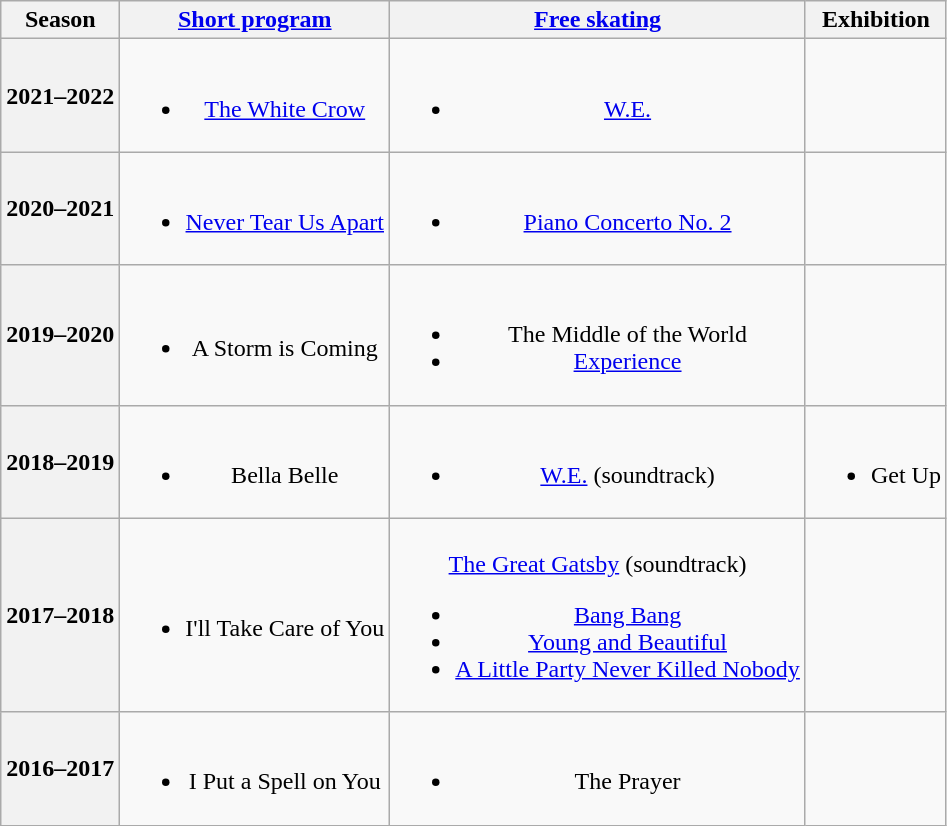<table class="wikitable" style="text-align:center">
<tr>
<th>Season</th>
<th><a href='#'>Short program</a></th>
<th><a href='#'>Free skating</a></th>
<th>Exhibition</th>
</tr>
<tr>
<th>2021–2022 <br> </th>
<td><br><ul><li><a href='#'>The White Crow</a> <br></li></ul></td>
<td><br><ul><li><a href='#'>W.E.</a> <br></li></ul></td>
<td></td>
</tr>
<tr>
<th>2020–2021 <br> </th>
<td><br><ul><li><a href='#'>Never Tear Us Apart</a> <br></li></ul></td>
<td><br><ul><li><a href='#'>Piano Concerto No. 2</a> <br></li></ul></td>
<td></td>
</tr>
<tr>
<th>2019–2020 <br> </th>
<td><br><ul><li>A Storm is Coming <br> </li></ul></td>
<td><br><ul><li>The Middle of the World <br></li><li><a href='#'>Experience</a> <br></li></ul></td>
<td></td>
</tr>
<tr>
<th>2018–2019 <br> </th>
<td><br><ul><li>Bella Belle <br> </li></ul></td>
<td><br><ul><li><a href='#'>W.E.</a> (soundtrack) <br></li></ul></td>
<td><br><ul><li>Get Up <br></li></ul></td>
</tr>
<tr>
<th>2017–2018 <br></th>
<td><br><ul><li>I'll Take Care of You <br> </li></ul></td>
<td><br><a href='#'>The Great Gatsby</a> (soundtrack)<ul><li><a href='#'>Bang Bang</a></li><li><a href='#'>Young and Beautiful</a></li><li><a href='#'>A Little Party Never Killed Nobody</a></li></ul></td>
<td></td>
</tr>
<tr>
<th>2016–2017 <br></th>
<td><br><ul><li>I Put a Spell on You <br></li></ul></td>
<td><br><ul><li>The Prayer <br></li></ul></td>
<td></td>
</tr>
</table>
